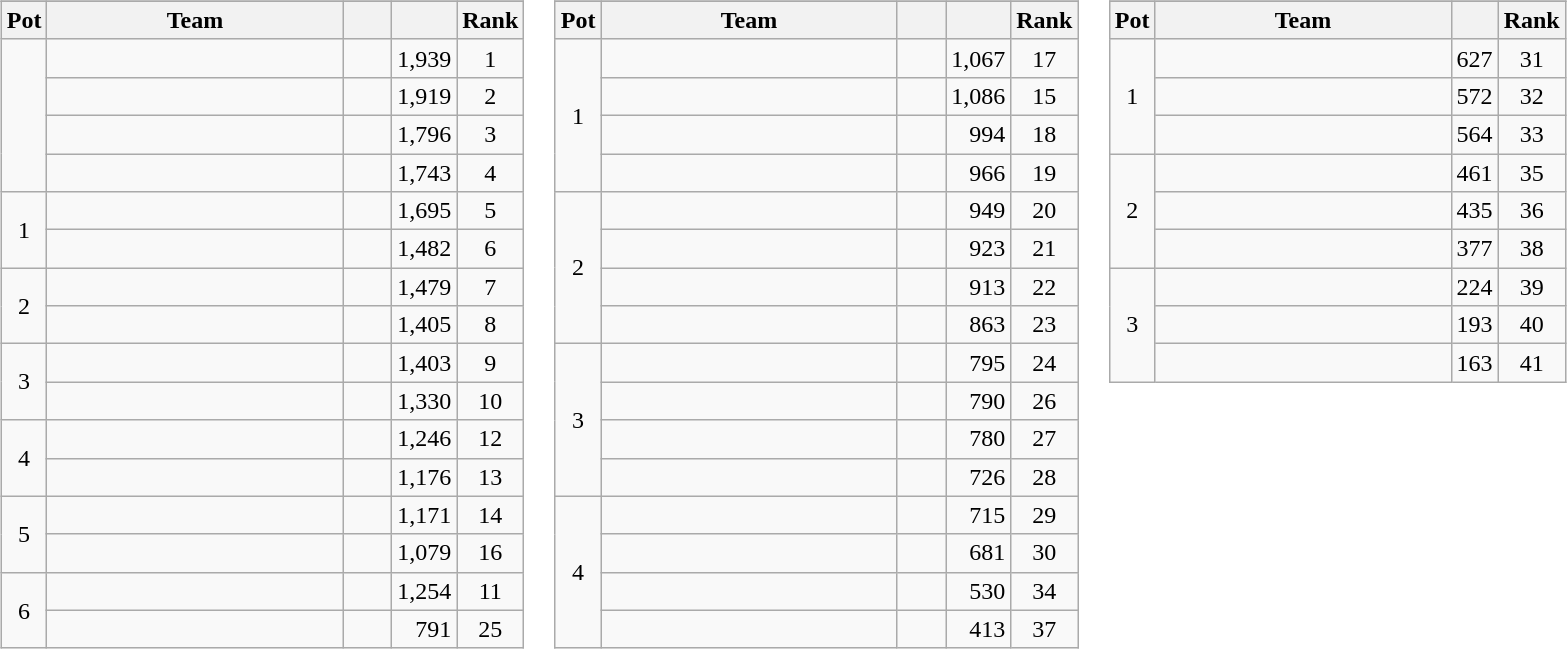<table>
<tr style="vertical-align:top">
<td><br><table class="wikitable" style="text-align:center">
<tr>
</tr>
<tr>
<th>Pot</th>
<th width="190">Team</th>
<th style="width:25px"></th>
<th></th>
<th>Rank</th>
</tr>
<tr>
<td rowspan="4"></td>
<td style="text-align:left"></td>
<td></td>
<td style="text-align:right">1,939</td>
<td>1</td>
</tr>
<tr>
<td style="text-align:left"></td>
<td></td>
<td style="text-align:right">1,919</td>
<td>2</td>
</tr>
<tr>
<td style="text-align:left"></td>
<td></td>
<td style="text-align:right">1,796</td>
<td>3</td>
</tr>
<tr>
<td style="text-align:left"></td>
<td></td>
<td style="text-align:right">1,743</td>
<td>4</td>
</tr>
<tr>
<td rowspan="2">1</td>
<td style="text-align:left"></td>
<td></td>
<td style="text-align:right">1,695</td>
<td>5</td>
</tr>
<tr>
<td style="text-align:left"></td>
<td></td>
<td style="text-align:right">1,482</td>
<td>6</td>
</tr>
<tr>
<td rowspan="2">2</td>
<td style="text-align:left"></td>
<td></td>
<td style="text-align:right">1,479</td>
<td>7</td>
</tr>
<tr>
<td style="text-align:left"></td>
<td></td>
<td style="text-align:right">1,405</td>
<td>8</td>
</tr>
<tr>
<td rowspan="2">3</td>
<td style="text-align:left"></td>
<td></td>
<td style="text-align:right">1,403</td>
<td>9</td>
</tr>
<tr>
<td style="text-align:left"></td>
<td></td>
<td style="text-align:right">1,330</td>
<td>10</td>
</tr>
<tr>
<td rowspan="2">4</td>
<td style="text-align:left"></td>
<td></td>
<td style="text-align:right">1,246</td>
<td>12</td>
</tr>
<tr>
<td style="text-align:left"></td>
<td></td>
<td style="text-align:right">1,176</td>
<td>13</td>
</tr>
<tr>
<td rowspan="2">5</td>
<td style="text-align:left"></td>
<td></td>
<td style="text-align:right">1,171</td>
<td>14</td>
</tr>
<tr>
<td style="text-align:left"></td>
<td></td>
<td style="text-align:right">1,079</td>
<td>16</td>
</tr>
<tr>
<td rowspan="2">6</td>
<td style="text-align:left"></td>
<td></td>
<td style="text-align:right">1,254</td>
<td>11</td>
</tr>
<tr>
<td style="text-align:left"></td>
<td></td>
<td style="text-align:right">791</td>
<td>25</td>
</tr>
</table>
</td>
<td><br><table class="wikitable" style="text-align:center">
<tr>
</tr>
<tr>
<th>Pot</th>
<th width="190">Team</th>
<th style="width:25px"></th>
<th></th>
<th>Rank</th>
</tr>
<tr>
<td rowspan="4">1</td>
<td style="text-align:left"></td>
<td></td>
<td style="text-align:right">1,067</td>
<td>17</td>
</tr>
<tr>
<td style="text-align:left"></td>
<td></td>
<td style="text-align:right">1,086</td>
<td>15</td>
</tr>
<tr>
<td style="text-align:left"></td>
<td></td>
<td style="text-align:right">994</td>
<td>18</td>
</tr>
<tr>
<td style="text-align:left"></td>
<td></td>
<td style="text-align:right">966</td>
<td>19</td>
</tr>
<tr>
<td rowspan="4">2</td>
<td style="text-align:left"></td>
<td></td>
<td style="text-align:right">949</td>
<td>20</td>
</tr>
<tr>
<td style="text-align:left"></td>
<td></td>
<td style="text-align:right">923</td>
<td>21</td>
</tr>
<tr>
<td style="text-align:left"></td>
<td></td>
<td style="text-align:right">913</td>
<td>22</td>
</tr>
<tr>
<td style="text-align:left"></td>
<td></td>
<td style="text-align:right">863</td>
<td>23</td>
</tr>
<tr>
<td rowspan="4">3</td>
<td style="text-align:left"></td>
<td></td>
<td style="text-align:right">795</td>
<td>24</td>
</tr>
<tr>
<td style="text-align:left"></td>
<td></td>
<td style="text-align:right">790</td>
<td>26</td>
</tr>
<tr>
<td style="text-align:left"></td>
<td></td>
<td style="text-align:right">780</td>
<td>27</td>
</tr>
<tr>
<td style="text-align:left"></td>
<td></td>
<td style="text-align:right">726</td>
<td>28</td>
</tr>
<tr>
<td rowspan="4">4</td>
<td style="text-align:left"></td>
<td></td>
<td style="text-align:right">715</td>
<td>29</td>
</tr>
<tr>
<td style="text-align:left"></td>
<td></td>
<td style="text-align:right">681</td>
<td>30</td>
</tr>
<tr>
<td style="text-align:left"></td>
<td></td>
<td style="text-align:right">530</td>
<td>34</td>
</tr>
<tr>
<td style="text-align:left"></td>
<td></td>
<td style="text-align:right">413</td>
<td>37</td>
</tr>
</table>
</td>
<td><br><table class="wikitable" style="text-align:center">
<tr>
</tr>
<tr>
<th>Pot</th>
<th width="190">Team</th>
<th></th>
<th>Rank</th>
</tr>
<tr>
<td rowspan="3">1</td>
<td style="text-align:left"></td>
<td style="text-align:right">627</td>
<td>31</td>
</tr>
<tr>
<td style="text-align:left"></td>
<td style="text-align:right">572</td>
<td>32</td>
</tr>
<tr>
<td style="text-align:left"></td>
<td style="text-align:right">564</td>
<td>33</td>
</tr>
<tr>
<td rowspan="3">2</td>
<td style="text-align:left"></td>
<td style="text-align:right">461</td>
<td>35</td>
</tr>
<tr>
<td style="text-align:left"></td>
<td style="text-align:right">435</td>
<td>36</td>
</tr>
<tr>
<td style="text-align:left"></td>
<td style="text-align:right">377</td>
<td>38</td>
</tr>
<tr>
<td rowspan="3">3</td>
<td style="text-align:left"></td>
<td style="text-align:right">224</td>
<td>39</td>
</tr>
<tr>
<td style="text-align:left"></td>
<td style="text-align:right">193</td>
<td>40</td>
</tr>
<tr>
<td style="text-align:left"></td>
<td style="text-align:right">163</td>
<td>41</td>
</tr>
</table>
</td>
</tr>
</table>
